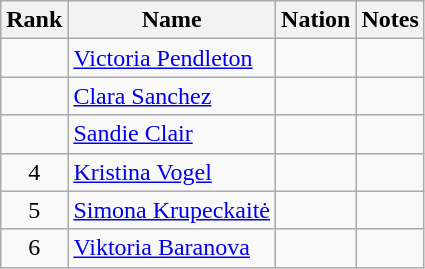<table class="wikitable sortable" style="text-align:center">
<tr>
<th>Rank</th>
<th>Name</th>
<th>Nation</th>
<th>Notes</th>
</tr>
<tr>
<td></td>
<td align=left><a href='#'>Victoria Pendleton</a></td>
<td align=left></td>
<td></td>
</tr>
<tr>
<td></td>
<td align=left><a href='#'>Clara Sanchez</a></td>
<td align=left></td>
<td></td>
</tr>
<tr>
<td></td>
<td align=left><a href='#'>Sandie Clair</a></td>
<td align=left></td>
<td></td>
</tr>
<tr>
<td>4</td>
<td align=left><a href='#'>Kristina Vogel</a></td>
<td align=left></td>
<td></td>
</tr>
<tr>
<td>5</td>
<td align=left><a href='#'>Simona Krupeckaitė</a></td>
<td align=left></td>
<td></td>
</tr>
<tr>
<td>6</td>
<td align=left><a href='#'>Viktoria Baranova</a></td>
<td align=left></td>
<td></td>
</tr>
</table>
